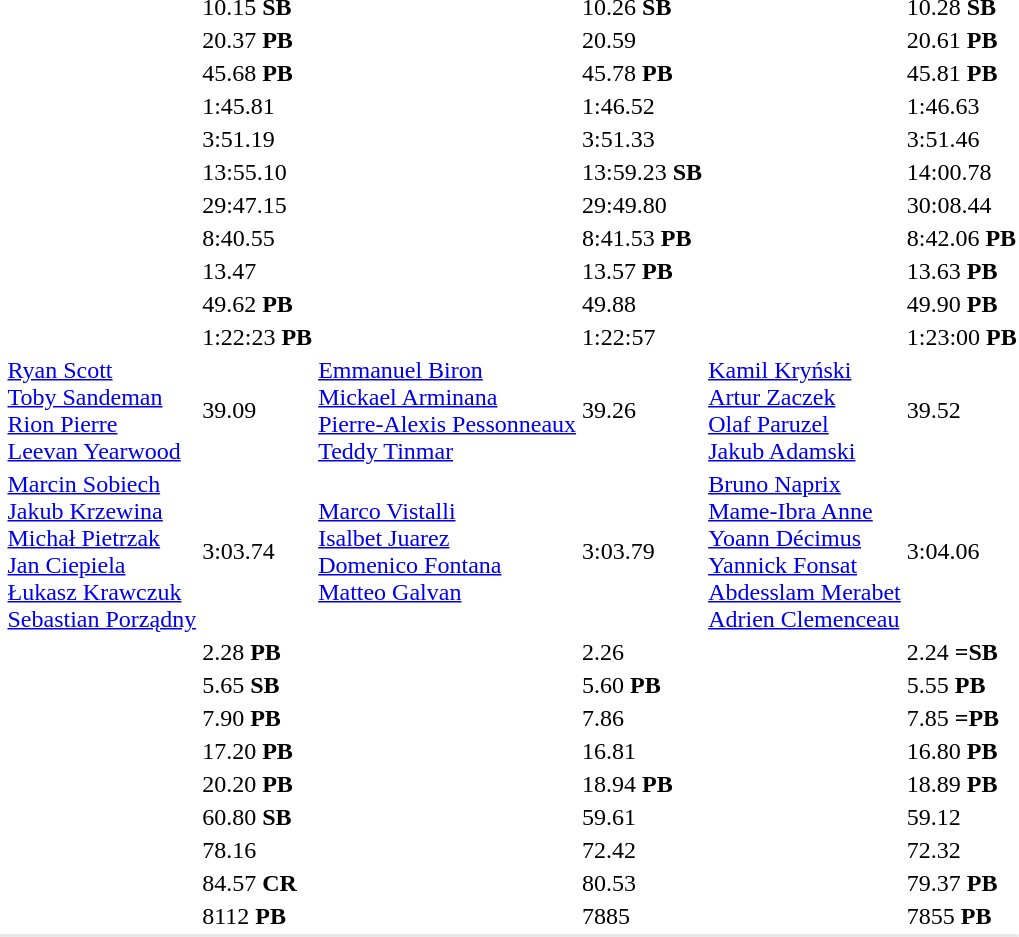<table>
<tr>
<td></td>
<td></td>
<td>10.15 <strong>SB</strong></td>
<td></td>
<td>10.26 <strong>SB</strong></td>
<td></td>
<td>10.28 <strong>SB</strong></td>
</tr>
<tr>
<td></td>
<td></td>
<td>20.37 <strong>PB</strong></td>
<td></td>
<td>20.59</td>
<td></td>
<td>20.61 <strong>PB</strong></td>
</tr>
<tr>
<td></td>
<td></td>
<td>45.68  <strong>PB</strong></td>
<td></td>
<td>45.78 <strong>PB</strong></td>
<td></td>
<td>45.81 <strong>PB</strong></td>
</tr>
<tr>
<td></td>
<td></td>
<td>1:45.81</td>
<td></td>
<td>1:46.52</td>
<td></td>
<td>1:46.63</td>
</tr>
<tr>
<td></td>
<td></td>
<td>3:51.19</td>
<td></td>
<td>3:51.33</td>
<td></td>
<td>3:51.46</td>
</tr>
<tr>
<td></td>
<td></td>
<td>13:55.10</td>
<td></td>
<td>13:59.23   <strong> SB</strong></td>
<td></td>
<td>14:00.78</td>
</tr>
<tr>
<td></td>
<td></td>
<td>29:47.15</td>
<td></td>
<td>29:49.80</td>
<td></td>
<td>30:08.44</td>
</tr>
<tr>
<td></td>
<td></td>
<td>8:40.55</td>
<td></td>
<td>8:41.53 <strong>PB</strong></td>
<td></td>
<td>8:42.06 <strong>PB</strong></td>
</tr>
<tr>
<td></td>
<td></td>
<td>13.47</td>
<td></td>
<td>13.57 <strong>PB</strong></td>
<td></td>
<td>13.63 <strong>PB</strong></td>
</tr>
<tr>
<td></td>
<td></td>
<td>49.62 <strong>PB</strong></td>
<td></td>
<td>49.88</td>
<td></td>
<td>49.90 <strong>PB</strong></td>
</tr>
<tr>
<td></td>
<td></td>
<td>1:22:23    <strong>PB</strong></td>
<td></td>
<td>1:22:57</td>
<td></td>
<td>1:23:00   <strong>PB</strong></td>
</tr>
<tr>
<td></td>
<td><a href='#'>Ryan Scott</a><br><a href='#'>Toby Sandeman</a><br><a href='#'>Rion Pierre</a><br><a href='#'>Leevan Yearwood</a><br></td>
<td>39.09</td>
<td><a href='#'>Emmanuel Biron</a><br><a href='#'>Mickael Arminana</a><br><a href='#'>Pierre-Alexis Pessonneaux</a><br><a href='#'>Teddy Tinmar</a><br></td>
<td>39.26</td>
<td><a href='#'>Kamil Kryński</a><br><a href='#'>Artur Zaczek</a><br><a href='#'>Olaf Paruzel</a><br><a href='#'>Jakub Adamski</a><br></td>
<td>39.52</td>
</tr>
<tr>
<td></td>
<td><a href='#'>Marcin Sobiech</a><br><a href='#'>Jakub Krzewina</a><br><a href='#'>Michał Pietrzak</a><br><a href='#'>Jan Ciepiela</a><br><a href='#'>Łukasz Krawczuk</a><br><a href='#'>Sebastian Porządny</a><br></td>
<td>3:03.74</td>
<td><a href='#'>Marco Vistalli</a><br><a href='#'>Isalbet Juarez</a><br><a href='#'>Domenico Fontana</a><br><a href='#'>Matteo Galvan</a><br></td>
<td>3:03.79</td>
<td><a href='#'>Bruno Naprix</a><br><a href='#'>Mame-Ibra Anne</a><br><a href='#'>Yoann Décimus</a><br><a href='#'>Yannick Fonsat</a><br><a href='#'>Abdesslam Merabet</a><br><a href='#'>Adrien Clemenceau</a><br></td>
<td>3:04.06</td>
</tr>
<tr>
<td></td>
<td></td>
<td>2.28    	 <strong>PB</strong></td>
<td></td>
<td>2.26</td>
<td></td>
<td>2.24    <strong>=SB</strong></td>
</tr>
<tr>
<td></td>
<td></td>
<td>5.65  <strong> SB</strong></td>
<td></td>
<td>5.60  <strong> PB</strong></td>
<td></td>
<td>5.55  <strong>PB</strong></td>
</tr>
<tr>
<td></td>
<td></td>
<td>7.90  <strong> PB</strong></td>
<td></td>
<td>7.86</td>
<td></td>
<td>7.85    <strong>=PB</strong></td>
</tr>
<tr>
<td></td>
<td></td>
<td>17.20  <strong> PB</strong></td>
<td></td>
<td>16.81</td>
<td></td>
<td>16.80     <strong> PB</strong></td>
</tr>
<tr>
<td></td>
<td></td>
<td>20.20  <strong> PB</strong></td>
<td></td>
<td>18.94   <strong> PB</strong></td>
<td></td>
<td>18.89   <strong> PB</strong></td>
</tr>
<tr>
<td></td>
<td></td>
<td>60.80 <strong>SB</strong></td>
<td></td>
<td>59.61</td>
<td></td>
<td>59.12</td>
</tr>
<tr>
<td></td>
<td></td>
<td>78.16</td>
<td></td>
<td>72.42</td>
<td></td>
<td>72.32</td>
</tr>
<tr>
<td></td>
<td></td>
<td>84.57 <strong>CR</strong></td>
<td></td>
<td>80.53</td>
<td></td>
<td>79.37 <strong>PB</strong></td>
</tr>
<tr>
<td></td>
<td></td>
<td>8112 <strong>PB</strong></td>
<td></td>
<td>7885</td>
<td></td>
<td>7855 <strong>PB</strong></td>
</tr>
<tr bgcolor= e8e8e8>
<td colspan=7></td>
</tr>
</table>
